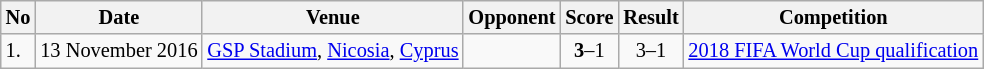<table class="wikitable" style="font-size:85%;">
<tr>
<th>No</th>
<th>Date</th>
<th>Venue</th>
<th>Opponent</th>
<th>Score</th>
<th>Result</th>
<th>Competition</th>
</tr>
<tr>
<td>1.</td>
<td>13 November 2016</td>
<td><a href='#'>GSP Stadium</a>, <a href='#'>Nicosia</a>, <a href='#'>Cyprus</a></td>
<td></td>
<td align=center><strong>3</strong>–1</td>
<td align=center>3–1</td>
<td><a href='#'>2018 FIFA World Cup qualification</a></td>
</tr>
</table>
